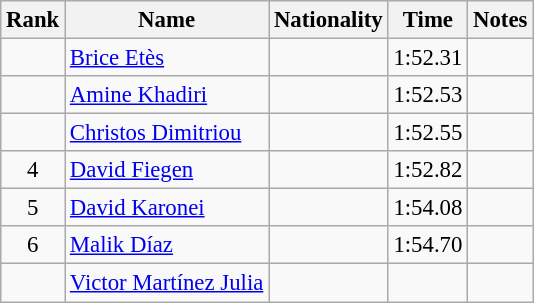<table class="wikitable sortable" style="text-align:center; font-size:95%">
<tr>
<th>Rank</th>
<th>Name</th>
<th>Nationality</th>
<th>Time</th>
<th>Notes</th>
</tr>
<tr>
<td></td>
<td align=left><a href='#'>Brice Etès</a></td>
<td align=left></td>
<td>1:52.31</td>
<td></td>
</tr>
<tr>
<td></td>
<td align=left><a href='#'>Amine Khadiri</a></td>
<td align=left></td>
<td>1:52.53</td>
<td></td>
</tr>
<tr>
<td></td>
<td align=left><a href='#'>Christos Dimitriou</a></td>
<td align=left></td>
<td>1:52.55</td>
<td></td>
</tr>
<tr>
<td>4</td>
<td align=left><a href='#'>David Fiegen</a></td>
<td align=left></td>
<td>1:52.82</td>
<td></td>
</tr>
<tr>
<td>5</td>
<td align=left><a href='#'>David Karonei</a></td>
<td align=left></td>
<td>1:54.08</td>
<td></td>
</tr>
<tr>
<td>6</td>
<td align=left><a href='#'>Malik Díaz</a></td>
<td align=left></td>
<td>1:54.70</td>
<td></td>
</tr>
<tr>
<td></td>
<td align=left><a href='#'>Victor Martínez Julia</a></td>
<td align=left></td>
<td></td>
<td></td>
</tr>
</table>
